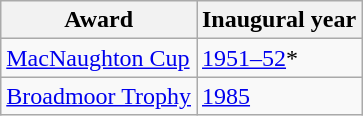<table class="wikitable">
<tr>
<th>Award</th>
<th>Inaugural year</th>
</tr>
<tr>
<td><a href='#'>MacNaughton Cup</a></td>
<td><a href='#'>1951–52</a>*</td>
</tr>
<tr>
<td><a href='#'>Broadmoor Trophy</a></td>
<td><a href='#'>1985</a></td>
</tr>
</table>
